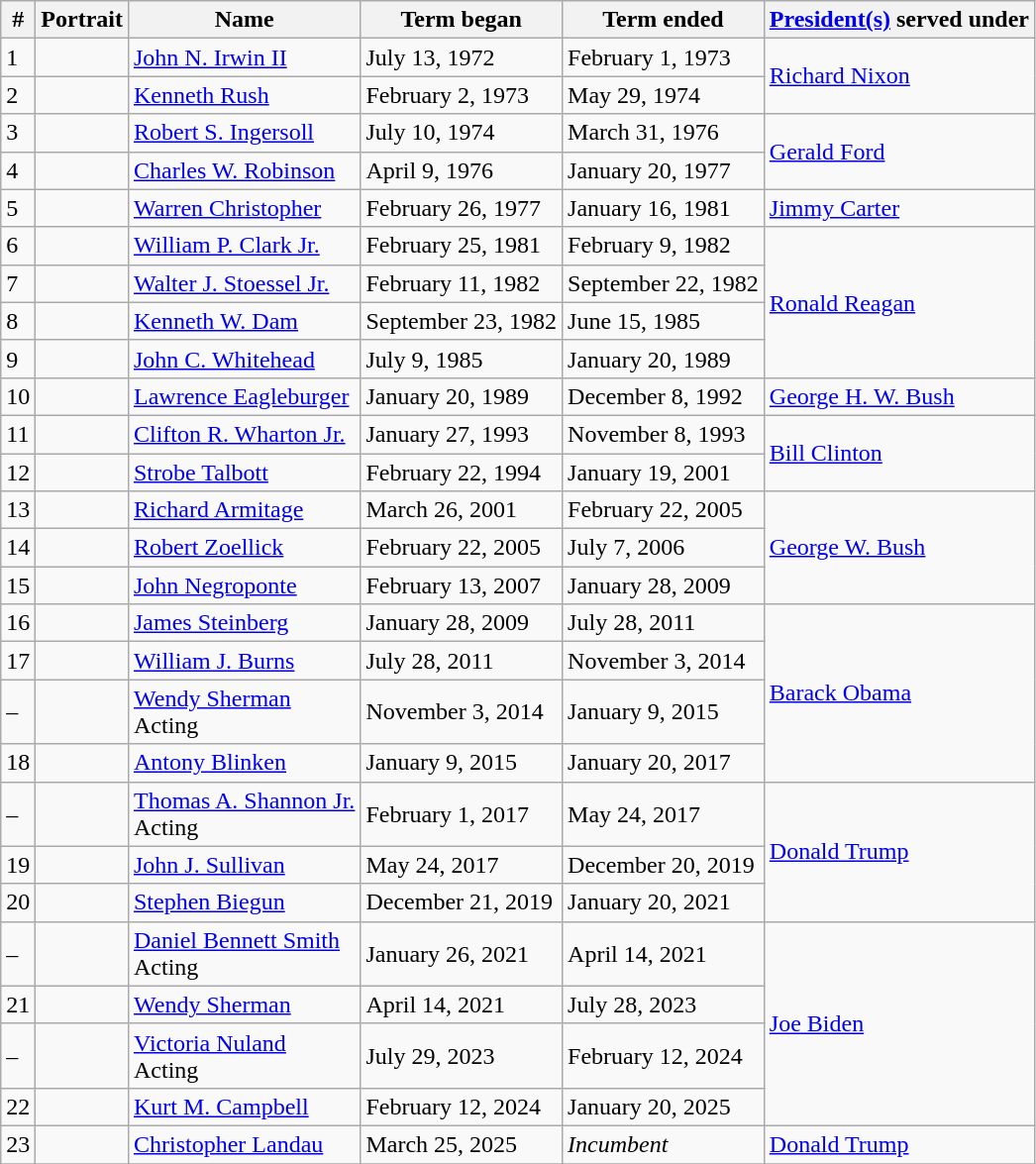<table class="wikitable">
<tr>
<th>#</th>
<th>Portrait</th>
<th>Name</th>
<th>Term began</th>
<th>Term ended</th>
<th><a href='#'>President(s)</a> served under</th>
</tr>
<tr>
<td>1</td>
<td></td>
<td><a href='#'>John N. Irwin II</a></td>
<td>July 13, 1972</td>
<td>February 1, 1973</td>
<td rowspan=3><a href='#'>Richard Nixon</a></td>
</tr>
<tr>
<td>2</td>
<td></td>
<td><a href='#'>Kenneth Rush</a></td>
<td>February 2, 1973</td>
<td>May 29, 1974</td>
</tr>
<tr>
<td rowspan=2>3</td>
<td rowspan=2></td>
<td rowspan=2><a href='#'>Robert S. Ingersoll</a></td>
<td rowspan=2>July 10, 1974</td>
<td rowspan=2>March 31, 1976</td>
</tr>
<tr>
<td rowspan=2><a href='#'>Gerald Ford</a></td>
</tr>
<tr>
<td>4</td>
<td></td>
<td><a href='#'>Charles W. Robinson</a></td>
<td>April 9, 1976</td>
<td>January 20, 1977</td>
</tr>
<tr>
<td>5</td>
<td></td>
<td><a href='#'>Warren Christopher</a></td>
<td>February 26, 1977</td>
<td>January 16, 1981</td>
<td><a href='#'>Jimmy Carter</a></td>
</tr>
<tr>
<td>6</td>
<td></td>
<td><a href='#'>William P. Clark Jr.</a></td>
<td>February 25, 1981</td>
<td>February 9, 1982</td>
<td rowspan=4><a href='#'>Ronald Reagan</a></td>
</tr>
<tr>
<td>7</td>
<td></td>
<td><a href='#'>Walter J. Stoessel Jr.</a></td>
<td>February 11, 1982</td>
<td>September 22, 1982</td>
</tr>
<tr>
<td>8</td>
<td></td>
<td><a href='#'>Kenneth W. Dam</a></td>
<td>September 23, 1982</td>
<td>June 15, 1985</td>
</tr>
<tr>
<td>9</td>
<td></td>
<td><a href='#'>John C. Whitehead</a></td>
<td>July 9, 1985</td>
<td>January 20, 1989</td>
</tr>
<tr>
<td>10</td>
<td></td>
<td><a href='#'>Lawrence Eagleburger</a></td>
<td>January 20, 1989</td>
<td>December 8, 1992</td>
<td><a href='#'>George H. W. Bush</a></td>
</tr>
<tr>
<td>11</td>
<td></td>
<td><a href='#'>Clifton R. Wharton Jr.</a></td>
<td>January 27, 1993</td>
<td>November 8, 1993</td>
<td rowspan=2><a href='#'>Bill Clinton</a></td>
</tr>
<tr>
<td>12</td>
<td></td>
<td><a href='#'>Strobe Talbott</a></td>
<td>February 22, 1994</td>
<td>January 19, 2001</td>
</tr>
<tr>
<td>13</td>
<td></td>
<td><a href='#'>Richard Armitage</a></td>
<td>March 26, 2001</td>
<td>February 22, 2005</td>
<td rowspan=3><a href='#'>George W. Bush</a></td>
</tr>
<tr>
<td>14</td>
<td></td>
<td><a href='#'>Robert Zoellick</a></td>
<td>February 22, 2005</td>
<td>July 7, 2006</td>
</tr>
<tr>
<td>15</td>
<td></td>
<td><a href='#'>John Negroponte</a></td>
<td>February 13, 2007</td>
<td>January 28, 2009</td>
</tr>
<tr>
<td>16</td>
<td></td>
<td><a href='#'>James Steinberg</a></td>
<td>January 28, 2009</td>
<td>July 28, 2011</td>
<td rowspan=4><a href='#'>Barack Obama</a></td>
</tr>
<tr>
<td>17</td>
<td></td>
<td><a href='#'>William J. Burns</a></td>
<td>July 28, 2011</td>
<td>November 3, 2014</td>
</tr>
<tr>
<td>–</td>
<td></td>
<td><a href='#'>Wendy Sherman</a> <br>Acting</td>
<td>November 3, 2014</td>
<td>January 9, 2015</td>
</tr>
<tr>
<td>18</td>
<td></td>
<td><a href='#'>Antony Blinken</a></td>
<td>January 9, 2015</td>
<td>January 20, 2017</td>
</tr>
<tr>
<td>–</td>
<td></td>
<td><a href='#'>Thomas A. Shannon Jr.</a><br>Acting</td>
<td>February 1, 2017</td>
<td>May 24, 2017</td>
<td rowspan=3><a href='#'>Donald Trump</a></td>
</tr>
<tr>
<td>19</td>
<td></td>
<td><a href='#'>John J. Sullivan</a></td>
<td>May 24, 2017</td>
<td>December 20, 2019</td>
</tr>
<tr>
<td>20</td>
<td></td>
<td><a href='#'>Stephen Biegun</a></td>
<td>December 21, 2019</td>
<td>January 20, 2021</td>
</tr>
<tr>
<td>–</td>
<td></td>
<td><a href='#'>Daniel Bennett Smith</a><br>Acting</td>
<td>January 26, 2021</td>
<td>April 14, 2021</td>
<td rowspan="4"><a href='#'>Joe Biden</a></td>
</tr>
<tr>
<td>21</td>
<td></td>
<td><a href='#'>Wendy Sherman</a></td>
<td>April 14, 2021</td>
<td>July 28, 2023</td>
</tr>
<tr>
<td>–</td>
<td></td>
<td><a href='#'>Victoria Nuland</a><br>Acting</td>
<td>July 29, 2023</td>
<td>February 12, 2024</td>
</tr>
<tr>
<td>22</td>
<td></td>
<td><a href='#'>Kurt M. Campbell</a></td>
<td>February 12, 2024</td>
<td>January 20, 2025</td>
</tr>
<tr>
<td>23</td>
<td></td>
<td><a href='#'>Christopher Landau</a></td>
<td>March 25, 2025</td>
<td><em>Incumbent</em></td>
<td><a href='#'>Donald Trump</a></td>
</tr>
<tr>
</tr>
</table>
